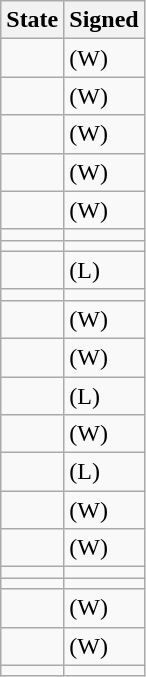<table class="wikitable sortable">
<tr>
<th>State</th>
<th>Signed</th>
</tr>
<tr>
<td></td>
<td> (W)</td>
</tr>
<tr>
<td></td>
<td> (W)</td>
</tr>
<tr>
<td></td>
<td> (W)</td>
</tr>
<tr>
<td></td>
<td> (W)</td>
</tr>
<tr>
<td></td>
<td> (W)</td>
</tr>
<tr>
<td></td>
<td></td>
</tr>
<tr>
<td></td>
<td></td>
</tr>
<tr>
<td></td>
<td> (L)</td>
</tr>
<tr>
<td></td>
<td></td>
</tr>
<tr>
<td></td>
<td> (W)</td>
</tr>
<tr>
<td></td>
<td> (W)</td>
</tr>
<tr>
<td></td>
<td> (L)</td>
</tr>
<tr>
<td></td>
<td> (W)</td>
</tr>
<tr>
<td></td>
<td> (L)</td>
</tr>
<tr>
<td></td>
<td> (W)</td>
</tr>
<tr>
<td></td>
<td> (W)</td>
</tr>
<tr>
<td></td>
<td></td>
</tr>
<tr>
<td></td>
<td></td>
</tr>
<tr>
<td></td>
<td> (W)</td>
</tr>
<tr>
<td></td>
<td> (W)</td>
</tr>
<tr>
<td></td>
<td></td>
</tr>
</table>
